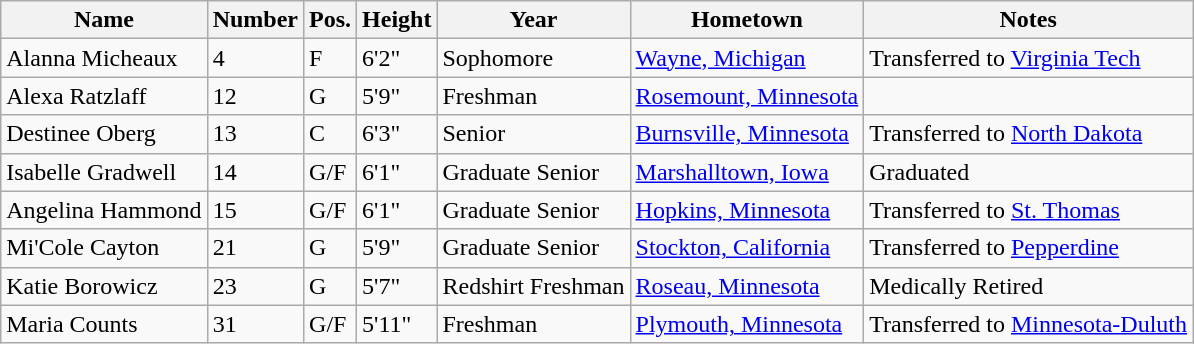<table class="wikitable sortable" border="1">
<tr>
<th>Name</th>
<th>Number</th>
<th>Pos.</th>
<th>Height</th>
<th>Year</th>
<th>Hometown</th>
<th class="unsortable">Notes</th>
</tr>
<tr>
<td>Alanna Micheaux</td>
<td>4</td>
<td>F</td>
<td>6'2"</td>
<td>Sophomore</td>
<td><a href='#'>Wayne, Michigan</a></td>
<td>Transferred to <a href='#'>Virginia Tech</a></td>
</tr>
<tr>
<td>Alexa Ratzlaff</td>
<td>12</td>
<td>G</td>
<td>5'9"</td>
<td>Freshman</td>
<td><a href='#'>Rosemount, Minnesota</a></td>
<td></td>
</tr>
<tr>
<td>Destinee Oberg</td>
<td>13</td>
<td>C</td>
<td>6'3"</td>
<td>Senior</td>
<td><a href='#'>Burnsville, Minnesota</a></td>
<td>Transferred to <a href='#'>North Dakota</a></td>
</tr>
<tr>
<td>Isabelle Gradwell</td>
<td>14</td>
<td>G/F</td>
<td>6'1"</td>
<td>Graduate Senior</td>
<td><a href='#'>Marshalltown, Iowa</a></td>
<td>Graduated</td>
</tr>
<tr>
<td>Angelina Hammond</td>
<td>15</td>
<td>G/F</td>
<td>6'1"</td>
<td>Graduate Senior</td>
<td><a href='#'>Hopkins, Minnesota</a></td>
<td>Transferred to <a href='#'>St. Thomas</a></td>
</tr>
<tr>
<td>Mi'Cole Cayton</td>
<td>21</td>
<td>G</td>
<td>5'9"</td>
<td>Graduate Senior</td>
<td><a href='#'>Stockton, California</a></td>
<td>Transferred to <a href='#'>Pepperdine</a></td>
</tr>
<tr>
<td>Katie Borowicz</td>
<td>23</td>
<td>G</td>
<td>5'7"</td>
<td>Redshirt Freshman</td>
<td><a href='#'>Roseau, Minnesota</a></td>
<td>Medically Retired</td>
</tr>
<tr>
<td>Maria Counts</td>
<td>31</td>
<td>G/F</td>
<td>5'11"</td>
<td>Freshman</td>
<td><a href='#'>Plymouth, Minnesota</a></td>
<td>Transferred to <a href='#'>Minnesota-Duluth</a></td>
</tr>
</table>
